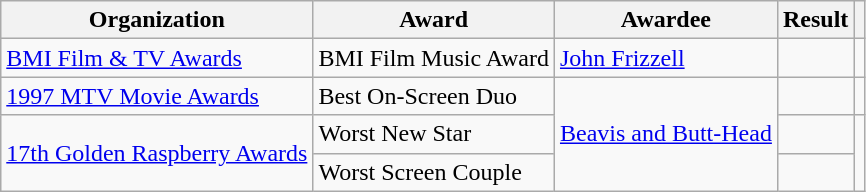<table class="wikitable">
<tr>
<th>Organization</th>
<th>Award</th>
<th>Awardee</th>
<th>Result</th>
<th></th>
</tr>
<tr>
<td><a href='#'>BMI Film & TV Awards</a></td>
<td>BMI Film Music Award</td>
<td><a href='#'>John Frizzell</a></td>
<td></td>
<td></td>
</tr>
<tr>
<td><a href='#'>1997 MTV Movie Awards</a></td>
<td>Best On-Screen Duo</td>
<td rowspan=3><a href='#'>Beavis and Butt-Head</a></td>
<td></td>
<td></td>
</tr>
<tr>
<td rowspan=2><a href='#'>17th Golden Raspberry Awards</a></td>
<td>Worst New Star</td>
<td></td>
<td rowspan=2></td>
</tr>
<tr>
<td>Worst Screen Couple</td>
<td></td>
</tr>
</table>
